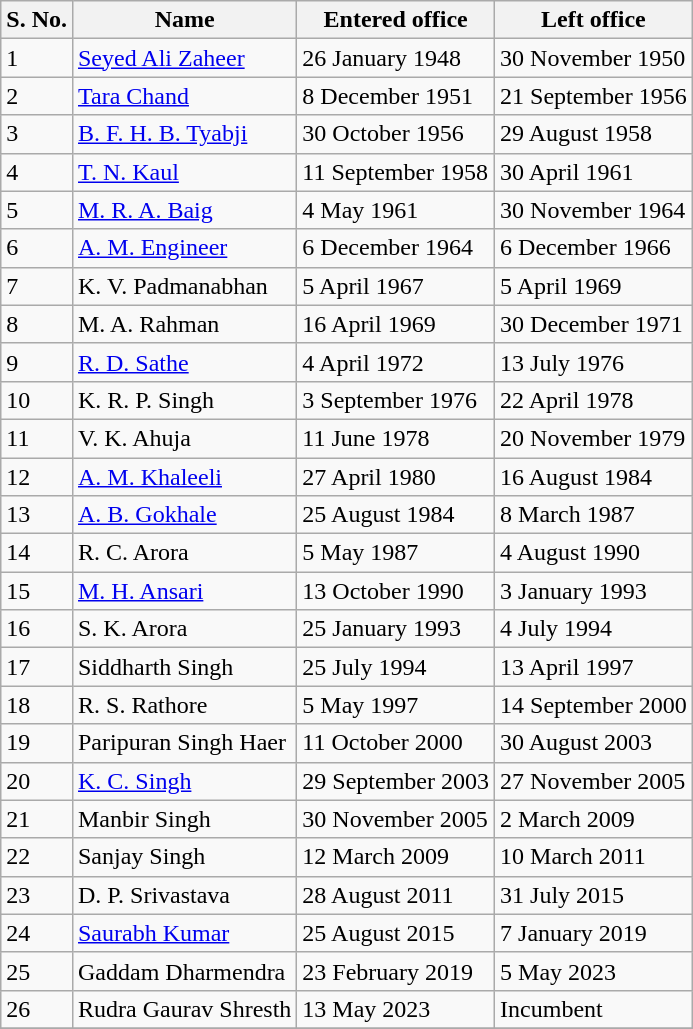<table class="wikitable">
<tr>
<th>S. No.</th>
<th>Name</th>
<th>Entered office</th>
<th>Left office</th>
</tr>
<tr>
<td>1</td>
<td><a href='#'>Seyed Ali Zaheer</a></td>
<td>26 January 1948</td>
<td>30 November 1950</td>
</tr>
<tr>
<td>2</td>
<td><a href='#'>Tara Chand</a></td>
<td>8 December 1951</td>
<td>21 September 1956</td>
</tr>
<tr>
<td>3</td>
<td><a href='#'>B. F. H. B. Tyabji</a></td>
<td>30 October 1956</td>
<td>29 August 1958</td>
</tr>
<tr>
<td>4</td>
<td><a href='#'>T. N. Kaul</a></td>
<td>11 September 1958</td>
<td>30 April 1961</td>
</tr>
<tr>
<td>5</td>
<td><a href='#'>M. R. A. Baig</a></td>
<td>4 May 1961</td>
<td>30 November 1964</td>
</tr>
<tr>
<td>6</td>
<td><a href='#'>A. M. Engineer</a></td>
<td>6 December 1964</td>
<td>6 December 1966</td>
</tr>
<tr>
<td>7</td>
<td>K. V. Padmanabhan</td>
<td>5 April 1967</td>
<td>5 April 1969</td>
</tr>
<tr>
<td>8</td>
<td>M. A. Rahman</td>
<td>16 April 1969</td>
<td>30 December 1971</td>
</tr>
<tr>
<td>9</td>
<td><a href='#'>R. D. Sathe</a></td>
<td>4 April 1972</td>
<td>13 July 1976</td>
</tr>
<tr>
<td>10</td>
<td>K. R. P. Singh</td>
<td>3 September 1976</td>
<td>22 April 1978</td>
</tr>
<tr>
<td>11</td>
<td>V. K. Ahuja</td>
<td>11 June 1978</td>
<td>20 November 1979</td>
</tr>
<tr>
<td>12</td>
<td><a href='#'>A. M. Khaleeli</a></td>
<td>27 April 1980</td>
<td>16 August 1984</td>
</tr>
<tr>
<td>13</td>
<td><a href='#'>A. B. Gokhale</a></td>
<td>25 August 1984</td>
<td>8 March 1987</td>
</tr>
<tr>
<td>14</td>
<td>R. C. Arora</td>
<td>5 May 1987</td>
<td>4 August 1990</td>
</tr>
<tr>
<td>15</td>
<td><a href='#'>M. H. Ansari</a></td>
<td>13 October 1990</td>
<td>3 January 1993</td>
</tr>
<tr>
<td>16</td>
<td>S. K. Arora</td>
<td>25 January 1993</td>
<td>4 July 1994</td>
</tr>
<tr>
<td>17</td>
<td>Siddharth Singh</td>
<td>25 July 1994</td>
<td>13 April 1997</td>
</tr>
<tr>
<td>18</td>
<td>R. S. Rathore</td>
<td>5 May 1997</td>
<td>14 September 2000</td>
</tr>
<tr>
<td>19</td>
<td>Paripuran Singh Haer</td>
<td>11 October 2000</td>
<td>30 August 2003</td>
</tr>
<tr>
<td>20</td>
<td><a href='#'>K. C. Singh</a></td>
<td>29 September 2003</td>
<td>27 November 2005</td>
</tr>
<tr>
<td>21</td>
<td>Manbir Singh</td>
<td>30 November 2005</td>
<td>2 March 2009</td>
</tr>
<tr>
<td>22</td>
<td>Sanjay Singh</td>
<td>12 March 2009</td>
<td>10 March 2011</td>
</tr>
<tr>
<td>23</td>
<td>D. P. Srivastava</td>
<td>28 August 2011</td>
<td>31 July 2015</td>
</tr>
<tr>
<td>24</td>
<td><a href='#'>Saurabh Kumar</a></td>
<td>25 August 2015</td>
<td>7 January 2019</td>
</tr>
<tr>
<td>25</td>
<td>Gaddam Dharmendra</td>
<td>23 February 2019</td>
<td>5 May 2023</td>
</tr>
<tr>
<td>26</td>
<td>Rudra Gaurav Shresth</td>
<td>13 May 2023</td>
<td>Incumbent</td>
</tr>
<tr>
</tr>
</table>
